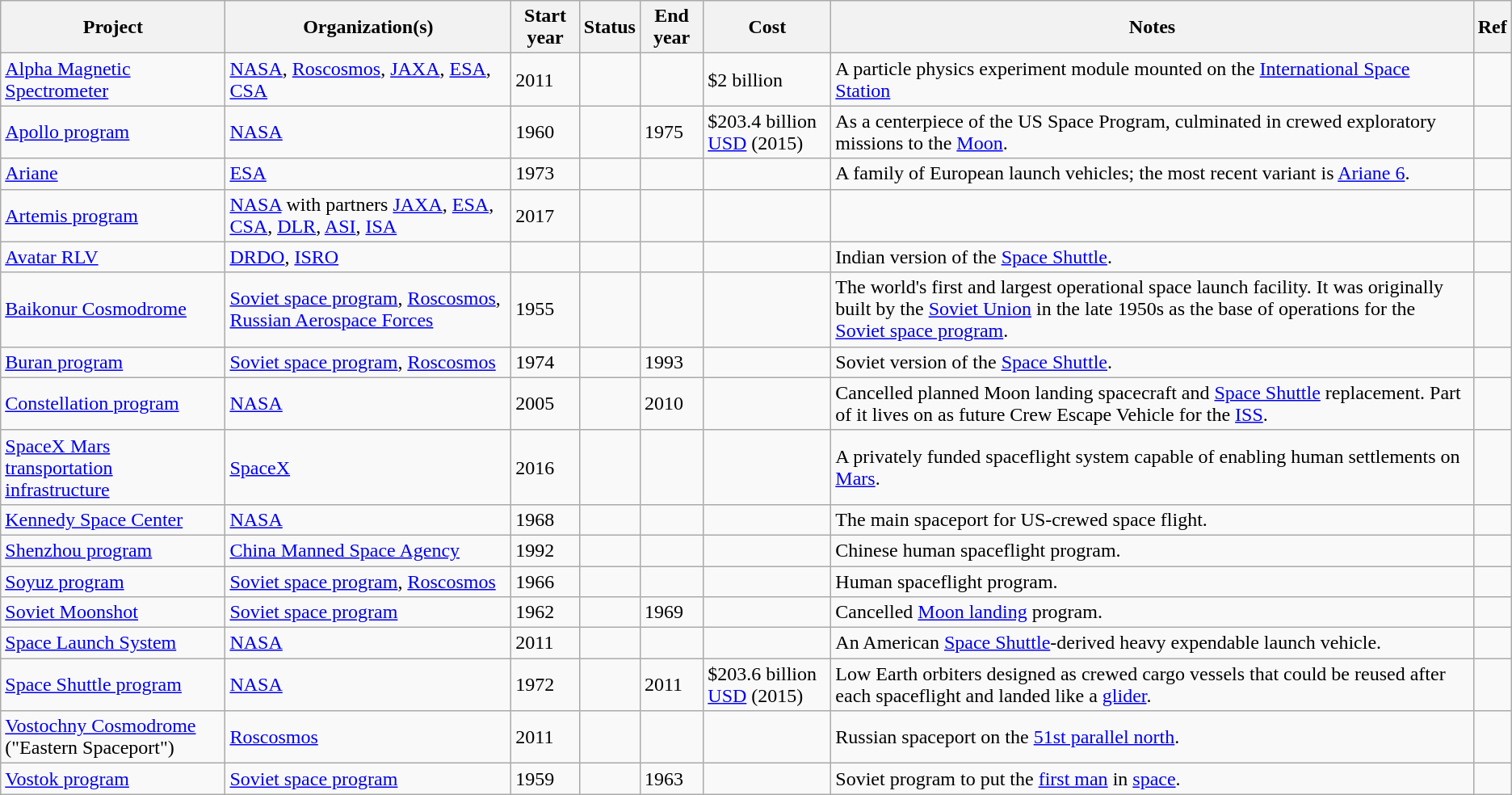<table class="wikitable sortable">
<tr>
<th>Project</th>
<th>Organization(s)</th>
<th>Start year</th>
<th>Status</th>
<th>End year</th>
<th>Cost</th>
<th class="unsortable">Notes</th>
<th class="unsortable">Ref</th>
</tr>
<tr>
<td><a href='#'>Alpha Magnetic Spectrometer</a></td>
<td><a href='#'>NASA</a>, <a href='#'>Roscosmos</a>, <a href='#'>JAXA</a>, <a href='#'>ESA</a>, <a href='#'>CSA</a></td>
<td>2011</td>
<td></td>
<td></td>
<td>$2 billion</td>
<td>A particle physics experiment module mounted on the <a href='#'>International Space Station</a></td>
<td></td>
</tr>
<tr>
<td><a href='#'>Apollo program</a></td>
<td><a href='#'>NASA</a></td>
<td>1960</td>
<td></td>
<td>1975</td>
<td>$203.4 billion <a href='#'>USD</a> (2015)</td>
<td>As a centerpiece of the US Space Program, culminated in crewed exploratory missions to the <a href='#'>Moon</a>.</td>
<td></td>
</tr>
<tr>
<td><a href='#'>Ariane</a></td>
<td><a href='#'>ESA</a></td>
<td>1973</td>
<td></td>
<td></td>
<td></td>
<td>A family of European launch vehicles; the most recent variant is <a href='#'>Ariane 6</a>.</td>
<td></td>
</tr>
<tr>
<td><a href='#'>Artemis program</a></td>
<td><a href='#'>NASA</a> with partners <a href='#'>JAXA</a>, <a href='#'>ESA</a>, <a href='#'>CSA</a>, <a href='#'>DLR</a>, <a href='#'>ASI</a>, <a href='#'>ISA</a></td>
<td>2017</td>
<td></td>
<td></td>
<td></td>
<td></td>
<td></td>
</tr>
<tr>
<td><a href='#'>Avatar RLV</a></td>
<td><a href='#'>DRDO</a>, <a href='#'>ISRO</a></td>
<td></td>
<td></td>
<td></td>
<td></td>
<td>Indian version of the <a href='#'>Space Shuttle</a>.</td>
<td></td>
</tr>
<tr>
<td><a href='#'>Baikonur Cosmodrome</a></td>
<td><a href='#'>Soviet space program</a>, <a href='#'>Roscosmos</a>, <a href='#'>Russian Aerospace Forces</a></td>
<td>1955</td>
<td></td>
<td></td>
<td></td>
<td>The world's first and largest operational space launch facility. It was originally built by the <a href='#'>Soviet Union</a> in the late 1950s as the base of operations for the <a href='#'>Soviet space program</a>.</td>
<td></td>
</tr>
<tr>
<td><a href='#'>Buran program</a></td>
<td><a href='#'>Soviet space program</a>, <a href='#'>Roscosmos</a></td>
<td>1974</td>
<td></td>
<td>1993</td>
<td></td>
<td>Soviet version of the <a href='#'>Space Shuttle</a>.</td>
<td></td>
</tr>
<tr>
<td><a href='#'>Constellation program</a></td>
<td><a href='#'>NASA</a></td>
<td>2005</td>
<td></td>
<td>2010</td>
<td></td>
<td>Cancelled planned Moon landing spacecraft and <a href='#'>Space Shuttle</a> replacement. Part of it lives on as future Crew Escape Vehicle for the <a href='#'>ISS</a>.</td>
<td></td>
</tr>
<tr>
<td><a href='#'>SpaceX Mars transportation infrastructure</a></td>
<td><a href='#'>SpaceX</a></td>
<td>2016</td>
<td></td>
<td></td>
<td></td>
<td>A privately funded spaceflight system capable of enabling human settlements on <a href='#'>Mars</a>.</td>
<td></td>
</tr>
<tr>
<td><a href='#'>Kennedy Space Center</a></td>
<td><a href='#'>NASA</a></td>
<td>1968</td>
<td></td>
<td></td>
<td></td>
<td>The main spaceport for US-crewed space flight.</td>
<td></td>
</tr>
<tr>
<td><a href='#'>Shenzhou program</a></td>
<td><a href='#'>China Manned Space Agency</a></td>
<td>1992</td>
<td></td>
<td></td>
<td></td>
<td>Chinese human spaceflight program.</td>
<td></td>
</tr>
<tr>
<td><a href='#'>Soyuz program</a></td>
<td><a href='#'>Soviet space program</a>, <a href='#'>Roscosmos</a></td>
<td>1966</td>
<td></td>
<td></td>
<td></td>
<td>Human spaceflight program.</td>
<td></td>
</tr>
<tr>
<td><a href='#'>Soviet Moonshot</a></td>
<td><a href='#'>Soviet space program</a></td>
<td>1962</td>
<td></td>
<td>1969</td>
<td></td>
<td>Cancelled <a href='#'>Moon landing</a> program.</td>
<td></td>
</tr>
<tr>
<td><a href='#'>Space Launch System</a></td>
<td><a href='#'>NASA</a></td>
<td>2011</td>
<td></td>
<td></td>
<td></td>
<td>An American <a href='#'>Space Shuttle</a>-derived heavy expendable launch vehicle.</td>
<td></td>
</tr>
<tr>
<td><a href='#'>Space Shuttle program</a></td>
<td><a href='#'>NASA</a></td>
<td>1972</td>
<td></td>
<td>2011</td>
<td>$203.6 billion <a href='#'>USD</a> (2015)</td>
<td>Low Earth orbiters designed as crewed cargo vessels that could be reused after each spaceflight and landed like a <a href='#'>glider</a>.</td>
<td></td>
</tr>
<tr>
<td><a href='#'>Vostochny Cosmodrome</a> ("Eastern Spaceport")</td>
<td><a href='#'>Roscosmos</a></td>
<td>2011</td>
<td></td>
<td></td>
<td></td>
<td>Russian spaceport on the <a href='#'>51st parallel north</a>.</td>
<td></td>
</tr>
<tr>
<td><a href='#'>Vostok program</a></td>
<td><a href='#'>Soviet space program</a></td>
<td>1959</td>
<td></td>
<td>1963</td>
<td></td>
<td>Soviet program to put the <a href='#'>first man</a> in <a href='#'>space</a>.</td>
<td></td>
</tr>
</table>
